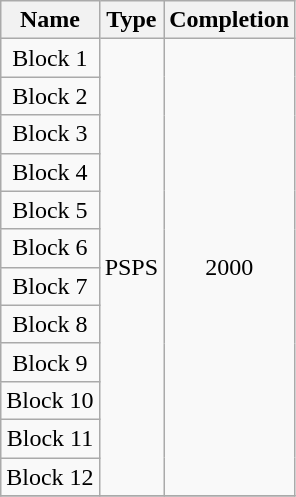<table class="wikitable" style="text-align: center">
<tr>
<th>Name</th>
<th>Type</th>
<th>Completion</th>
</tr>
<tr>
<td>Block 1</td>
<td rowspan="12">PSPS</td>
<td rowspan="12">2000</td>
</tr>
<tr>
<td>Block 2</td>
</tr>
<tr>
<td>Block 3</td>
</tr>
<tr>
<td>Block 4</td>
</tr>
<tr>
<td>Block 5</td>
</tr>
<tr>
<td>Block 6</td>
</tr>
<tr>
<td>Block 7</td>
</tr>
<tr>
<td>Block 8</td>
</tr>
<tr>
<td>Block 9</td>
</tr>
<tr>
<td>Block 10</td>
</tr>
<tr>
<td>Block 11</td>
</tr>
<tr>
<td>Block 12</td>
</tr>
<tr>
</tr>
</table>
